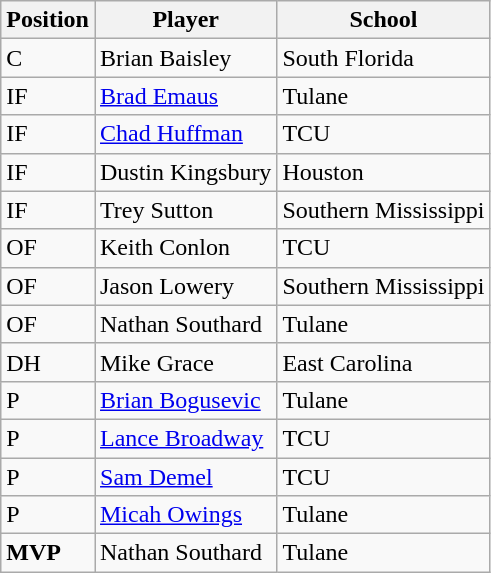<table class="wikitable">
<tr>
<th>Position</th>
<th>Player</th>
<th>School</th>
</tr>
<tr>
<td>C</td>
<td>Brian Baisley</td>
<td>South Florida</td>
</tr>
<tr>
<td>IF</td>
<td><a href='#'>Brad Emaus</a></td>
<td>Tulane</td>
</tr>
<tr>
<td>IF</td>
<td><a href='#'>Chad Huffman</a></td>
<td>TCU</td>
</tr>
<tr>
<td>IF</td>
<td>Dustin Kingsbury</td>
<td>Houston</td>
</tr>
<tr>
<td>IF</td>
<td>Trey Sutton</td>
<td>Southern Mississippi</td>
</tr>
<tr>
<td>OF</td>
<td>Keith Conlon</td>
<td>TCU</td>
</tr>
<tr>
<td>OF</td>
<td>Jason Lowery</td>
<td>Southern Mississippi</td>
</tr>
<tr>
<td>OF</td>
<td>Nathan Southard</td>
<td>Tulane</td>
</tr>
<tr>
<td>DH</td>
<td>Mike Grace</td>
<td>East Carolina</td>
</tr>
<tr>
<td>P</td>
<td><a href='#'>Brian Bogusevic</a></td>
<td>Tulane</td>
</tr>
<tr>
<td>P</td>
<td><a href='#'>Lance Broadway</a></td>
<td>TCU</td>
</tr>
<tr>
<td>P</td>
<td><a href='#'>Sam Demel</a></td>
<td>TCU</td>
</tr>
<tr>
<td>P</td>
<td><a href='#'>Micah Owings</a></td>
<td>Tulane</td>
</tr>
<tr>
<td><strong>MVP</strong></td>
<td>Nathan Southard</td>
<td>Tulane</td>
</tr>
</table>
